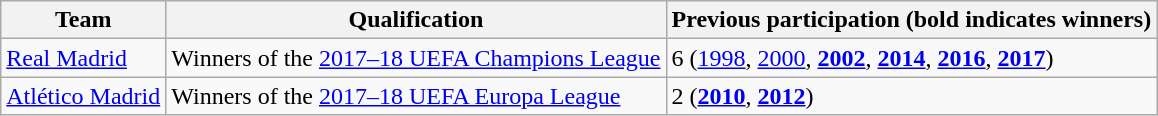<table class="wikitable">
<tr>
<th>Team</th>
<th>Qualification</th>
<th>Previous participation (bold indicates winners)</th>
</tr>
<tr>
<td> <a href='#'>Real Madrid</a></td>
<td>Winners of the <a href='#'>2017–18 UEFA Champions League</a></td>
<td>6 (<a href='#'>1998</a>, <a href='#'>2000</a>, <strong><a href='#'>2002</a></strong>, <strong><a href='#'>2014</a></strong>, <strong><a href='#'>2016</a></strong>, <strong><a href='#'>2017</a></strong>)</td>
</tr>
<tr>
<td> <a href='#'>Atlético Madrid</a></td>
<td>Winners of the <a href='#'>2017–18 UEFA Europa League</a></td>
<td>2 (<strong><a href='#'>2010</a></strong>, <strong><a href='#'>2012</a></strong>)</td>
</tr>
</table>
